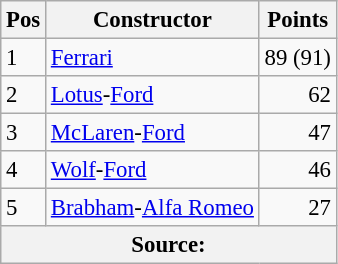<table class="wikitable" style="font-size: 95%;">
<tr>
<th>Pos</th>
<th>Constructor</th>
<th>Points</th>
</tr>
<tr>
<td>1</td>
<td> <a href='#'>Ferrari</a></td>
<td align="right">89 (91)</td>
</tr>
<tr>
<td>2</td>
<td> <a href='#'>Lotus</a>-<a href='#'>Ford</a></td>
<td align="right">62</td>
</tr>
<tr>
<td>3</td>
<td> <a href='#'>McLaren</a>-<a href='#'>Ford</a></td>
<td align="right">47</td>
</tr>
<tr>
<td>4</td>
<td> <a href='#'>Wolf</a>-<a href='#'>Ford</a></td>
<td align="right">46</td>
</tr>
<tr>
<td>5</td>
<td> <a href='#'>Brabham</a>-<a href='#'>Alfa Romeo</a></td>
<td align="right">27</td>
</tr>
<tr>
<th colspan=4>Source:</th>
</tr>
</table>
